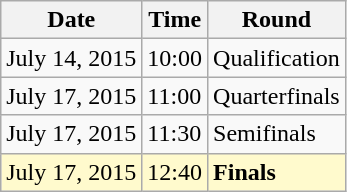<table class="wikitable">
<tr>
<th>Date</th>
<th>Time</th>
<th>Round</th>
</tr>
<tr>
<td>July 14, 2015</td>
<td>10:00</td>
<td>Qualification</td>
</tr>
<tr>
<td>July 17, 2015</td>
<td>11:00</td>
<td>Quarterfinals</td>
</tr>
<tr>
<td>July 17, 2015</td>
<td>11:30</td>
<td>Semifinals</td>
</tr>
<tr style=background:lemonchiffon>
<td>July 17, 2015</td>
<td>12:40</td>
<td><strong>Finals</strong></td>
</tr>
</table>
